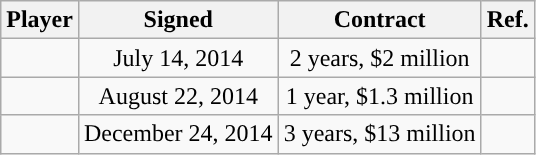<table class="wikitable sortable sortable" style="text-align: center;">
<tr>
<th>Player</th>
<th>Signed</th>
<th>Contract</th>
<th>Ref.</th>
</tr>
<tr>
<td></td>
<td>July 14, 2014</td>
<td>2 years, $2 million</td>
<td></td>
</tr>
<tr>
<td></td>
<td>August 22, 2014</td>
<td>1 year, $1.3 million</td>
<td></td>
</tr>
<tr>
<td></td>
<td>December 24, 2014</td>
<td>3 years, $13 million</td>
<td></td>
</tr>
</table>
